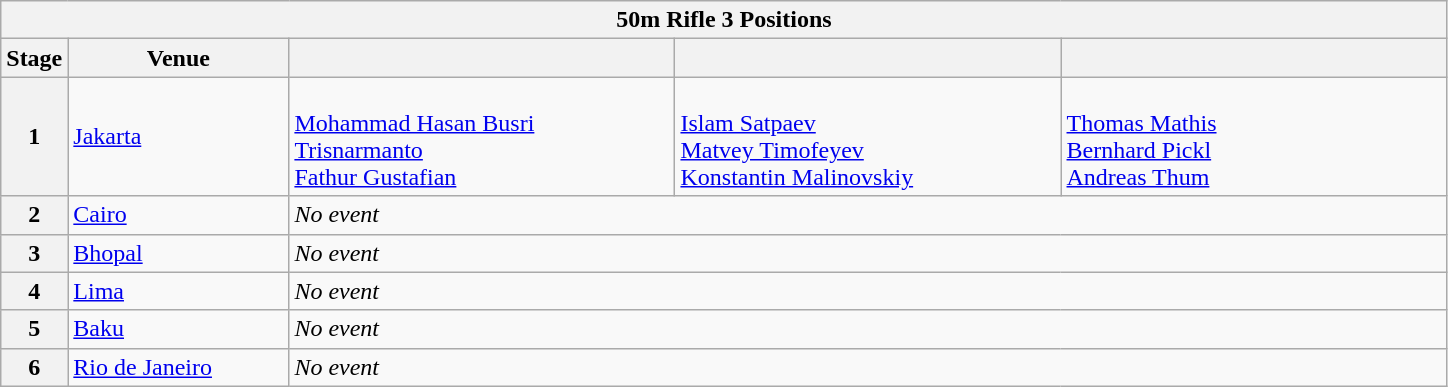<table class="wikitable">
<tr>
<th colspan="5">50m Rifle 3 Positions</th>
</tr>
<tr>
<th>Stage</th>
<th width=140>Venue</th>
<th width=250></th>
<th width=250></th>
<th width=250></th>
</tr>
<tr>
<th>1</th>
<td> <a href='#'>Jakarta</a></td>
<td><br> <a href='#'>Mohammad Hasan Busri</a> <br> <a href='#'>Trisnarmanto</a> <br> <a href='#'>Fathur Gustafian</a></td>
<td> <br>  <a href='#'>Islam Satpaev</a> <br> <a href='#'>Matvey Timofeyev</a>  <br> <a href='#'>Konstantin Malinovskiy</a></td>
<td> <br> <a href='#'>Thomas Mathis</a> <br> <a href='#'>Bernhard Pickl</a> <br> <a href='#'>Andreas Thum</a></td>
</tr>
<tr>
<th>2</th>
<td> <a href='#'>Cairo</a></td>
<td colspan="3"><em>No event</em></td>
</tr>
<tr>
<th>3</th>
<td> <a href='#'>Bhopal</a></td>
<td colspan="3"><em>No event</em></td>
</tr>
<tr>
<th>4</th>
<td> <a href='#'>Lima</a></td>
<td colspan="3"><em>No event</em></td>
</tr>
<tr>
<th>5</th>
<td> <a href='#'>Baku</a></td>
<td colspan="3"><em>No event</em></td>
</tr>
<tr>
<th>6</th>
<td> <a href='#'>Rio de Janeiro</a></td>
<td colspan="3"><em>No event</em></td>
</tr>
</table>
